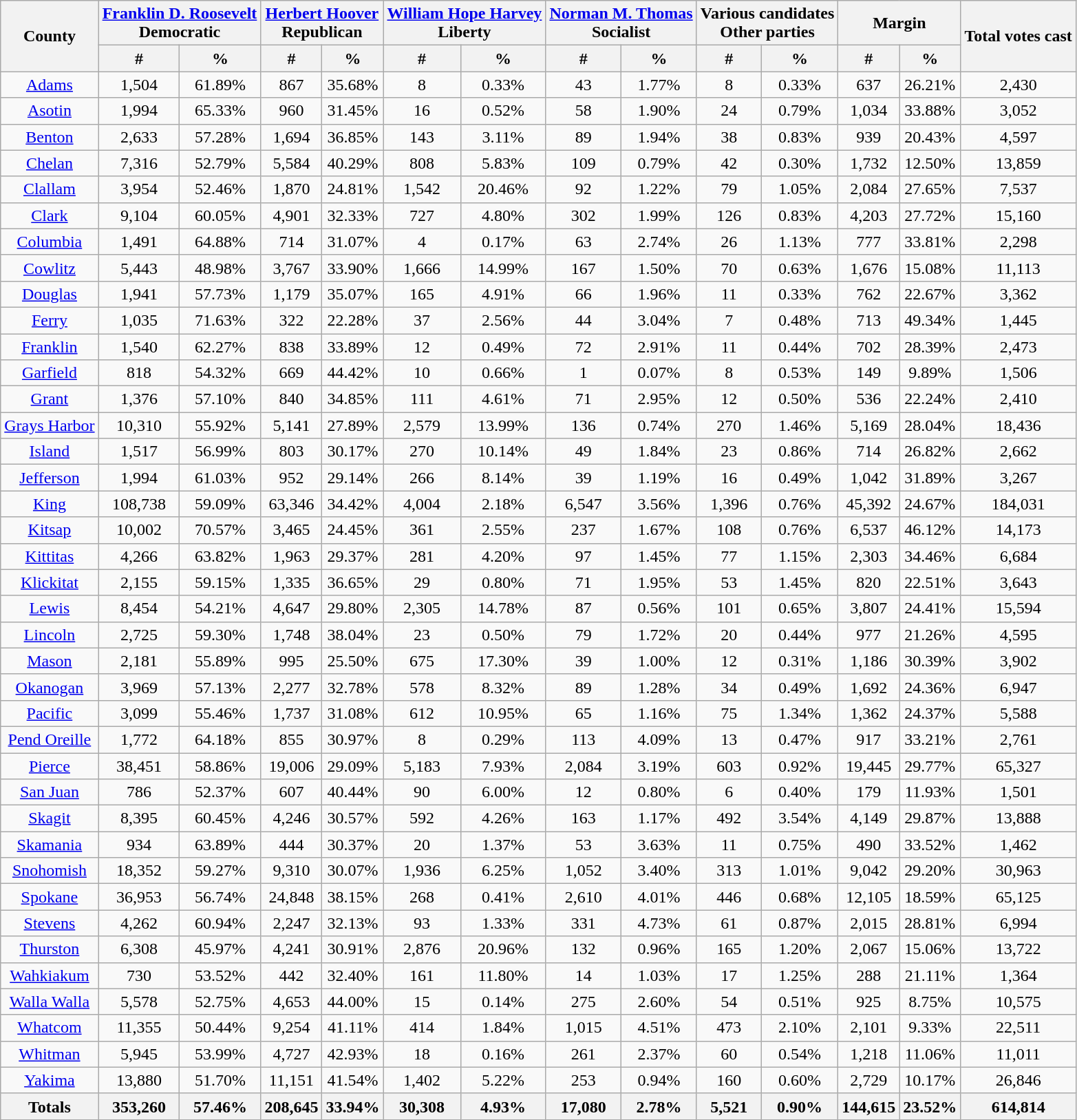<table class="wikitable sortable" style="text-align:center">
<tr>
<th rowspan="2" style="text-align:center;">County</th>
<th colspan="2" style="text-align:center;"><a href='#'>Franklin D. Roosevelt</a><br>Democratic</th>
<th colspan="2" style="text-align:center;"><a href='#'>Herbert Hoover</a><br>Republican</th>
<th colspan="2" style="text-align:center;"><a href='#'>William Hope Harvey</a><br>Liberty</th>
<th colspan="2" style="text-align:center;"><a href='#'>Norman M. Thomas</a><br>Socialist</th>
<th colspan="2" style="text-align:center;">Various candidates<br>Other parties</th>
<th colspan="2" style="text-align:center;">Margin</th>
<th rowspan="2" style="text-align:center;">Total votes cast</th>
</tr>
<tr>
<th style="text-align:center;" data-sort-type="number">#</th>
<th style="text-align:center;" data-sort-type="number">%</th>
<th style="text-align:center;" data-sort-type="number">#</th>
<th style="text-align:center;" data-sort-type="number">%</th>
<th style="text-align:center;" data-sort-type="number">#</th>
<th style="text-align:center;" data-sort-type="number">%</th>
<th style="text-align:center;" data-sort-type="number">#</th>
<th style="text-align:center;" data-sort-type="number">%</th>
<th style="text-align:center;" data-sort-type="number">#</th>
<th style="text-align:center;" data-sort-type="number">%</th>
<th style="text-align:center;" data-sort-type="number">#</th>
<th style="text-align:center;" data-sort-type="number">%</th>
</tr>
<tr style="text-align:center;">
<td><a href='#'>Adams</a></td>
<td>1,504</td>
<td>61.89%</td>
<td>867</td>
<td>35.68%</td>
<td>8</td>
<td>0.33%</td>
<td>43</td>
<td>1.77%</td>
<td>8</td>
<td>0.33%</td>
<td>637</td>
<td>26.21%</td>
<td>2,430</td>
</tr>
<tr style="text-align:center;">
<td><a href='#'>Asotin</a></td>
<td>1,994</td>
<td>65.33%</td>
<td>960</td>
<td>31.45%</td>
<td>16</td>
<td>0.52%</td>
<td>58</td>
<td>1.90%</td>
<td>24</td>
<td>0.79%</td>
<td>1,034</td>
<td>33.88%</td>
<td>3,052</td>
</tr>
<tr style="text-align:center;">
<td><a href='#'>Benton</a></td>
<td>2,633</td>
<td>57.28%</td>
<td>1,694</td>
<td>36.85%</td>
<td>143</td>
<td>3.11%</td>
<td>89</td>
<td>1.94%</td>
<td>38</td>
<td>0.83%</td>
<td>939</td>
<td>20.43%</td>
<td>4,597</td>
</tr>
<tr style="text-align:center;">
<td><a href='#'>Chelan</a></td>
<td>7,316</td>
<td>52.79%</td>
<td>5,584</td>
<td>40.29%</td>
<td>808</td>
<td>5.83%</td>
<td>109</td>
<td>0.79%</td>
<td>42</td>
<td>0.30%</td>
<td>1,732</td>
<td>12.50%</td>
<td>13,859</td>
</tr>
<tr style="text-align:center;">
<td><a href='#'>Clallam</a></td>
<td>3,954</td>
<td>52.46%</td>
<td>1,870</td>
<td>24.81%</td>
<td>1,542</td>
<td>20.46%</td>
<td>92</td>
<td>1.22%</td>
<td>79</td>
<td>1.05%</td>
<td>2,084</td>
<td>27.65%</td>
<td>7,537</td>
</tr>
<tr style="text-align:center;">
<td><a href='#'>Clark</a></td>
<td>9,104</td>
<td>60.05%</td>
<td>4,901</td>
<td>32.33%</td>
<td>727</td>
<td>4.80%</td>
<td>302</td>
<td>1.99%</td>
<td>126</td>
<td>0.83%</td>
<td>4,203</td>
<td>27.72%</td>
<td>15,160</td>
</tr>
<tr style="text-align:center;">
<td><a href='#'>Columbia</a></td>
<td>1,491</td>
<td>64.88%</td>
<td>714</td>
<td>31.07%</td>
<td>4</td>
<td>0.17%</td>
<td>63</td>
<td>2.74%</td>
<td>26</td>
<td>1.13%</td>
<td>777</td>
<td>33.81%</td>
<td>2,298</td>
</tr>
<tr style="text-align:center;">
<td><a href='#'>Cowlitz</a></td>
<td>5,443</td>
<td>48.98%</td>
<td>3,767</td>
<td>33.90%</td>
<td>1,666</td>
<td>14.99%</td>
<td>167</td>
<td>1.50%</td>
<td>70</td>
<td>0.63%</td>
<td>1,676</td>
<td>15.08%</td>
<td>11,113</td>
</tr>
<tr style="text-align:center;">
<td><a href='#'>Douglas</a></td>
<td>1,941</td>
<td>57.73%</td>
<td>1,179</td>
<td>35.07%</td>
<td>165</td>
<td>4.91%</td>
<td>66</td>
<td>1.96%</td>
<td>11</td>
<td>0.33%</td>
<td>762</td>
<td>22.67%</td>
<td>3,362</td>
</tr>
<tr style="text-align:center;">
<td><a href='#'>Ferry</a></td>
<td>1,035</td>
<td>71.63%</td>
<td>322</td>
<td>22.28%</td>
<td>37</td>
<td>2.56%</td>
<td>44</td>
<td>3.04%</td>
<td>7</td>
<td>0.48%</td>
<td>713</td>
<td>49.34%</td>
<td>1,445</td>
</tr>
<tr style="text-align:center;">
<td><a href='#'>Franklin</a></td>
<td>1,540</td>
<td>62.27%</td>
<td>838</td>
<td>33.89%</td>
<td>12</td>
<td>0.49%</td>
<td>72</td>
<td>2.91%</td>
<td>11</td>
<td>0.44%</td>
<td>702</td>
<td>28.39%</td>
<td>2,473</td>
</tr>
<tr style="text-align:center;">
<td><a href='#'>Garfield</a></td>
<td>818</td>
<td>54.32%</td>
<td>669</td>
<td>44.42%</td>
<td>10</td>
<td>0.66%</td>
<td>1</td>
<td>0.07%</td>
<td>8</td>
<td>0.53%</td>
<td>149</td>
<td>9.89%</td>
<td>1,506</td>
</tr>
<tr style="text-align:center;">
<td><a href='#'>Grant</a></td>
<td>1,376</td>
<td>57.10%</td>
<td>840</td>
<td>34.85%</td>
<td>111</td>
<td>4.61%</td>
<td>71</td>
<td>2.95%</td>
<td>12</td>
<td>0.50%</td>
<td>536</td>
<td>22.24%</td>
<td>2,410</td>
</tr>
<tr style="text-align:center;">
<td><a href='#'>Grays Harbor</a></td>
<td>10,310</td>
<td>55.92%</td>
<td>5,141</td>
<td>27.89%</td>
<td>2,579</td>
<td>13.99%</td>
<td>136</td>
<td>0.74%</td>
<td>270</td>
<td>1.46%</td>
<td>5,169</td>
<td>28.04%</td>
<td>18,436</td>
</tr>
<tr style="text-align:center;">
<td><a href='#'>Island</a></td>
<td>1,517</td>
<td>56.99%</td>
<td>803</td>
<td>30.17%</td>
<td>270</td>
<td>10.14%</td>
<td>49</td>
<td>1.84%</td>
<td>23</td>
<td>0.86%</td>
<td>714</td>
<td>26.82%</td>
<td>2,662</td>
</tr>
<tr style="text-align:center;">
<td><a href='#'>Jefferson</a></td>
<td>1,994</td>
<td>61.03%</td>
<td>952</td>
<td>29.14%</td>
<td>266</td>
<td>8.14%</td>
<td>39</td>
<td>1.19%</td>
<td>16</td>
<td>0.49%</td>
<td>1,042</td>
<td>31.89%</td>
<td>3,267</td>
</tr>
<tr style="text-align:center;">
<td><a href='#'>King</a></td>
<td>108,738</td>
<td>59.09%</td>
<td>63,346</td>
<td>34.42%</td>
<td>4,004</td>
<td>2.18%</td>
<td>6,547</td>
<td>3.56%</td>
<td>1,396</td>
<td>0.76%</td>
<td>45,392</td>
<td>24.67%</td>
<td>184,031</td>
</tr>
<tr style="text-align:center;">
<td><a href='#'>Kitsap</a></td>
<td>10,002</td>
<td>70.57%</td>
<td>3,465</td>
<td>24.45%</td>
<td>361</td>
<td>2.55%</td>
<td>237</td>
<td>1.67%</td>
<td>108</td>
<td>0.76%</td>
<td>6,537</td>
<td>46.12%</td>
<td>14,173</td>
</tr>
<tr style="text-align:center;">
<td><a href='#'>Kittitas</a></td>
<td>4,266</td>
<td>63.82%</td>
<td>1,963</td>
<td>29.37%</td>
<td>281</td>
<td>4.20%</td>
<td>97</td>
<td>1.45%</td>
<td>77</td>
<td>1.15%</td>
<td>2,303</td>
<td>34.46%</td>
<td>6,684</td>
</tr>
<tr style="text-align:center;">
<td><a href='#'>Klickitat</a></td>
<td>2,155</td>
<td>59.15%</td>
<td>1,335</td>
<td>36.65%</td>
<td>29</td>
<td>0.80%</td>
<td>71</td>
<td>1.95%</td>
<td>53</td>
<td>1.45%</td>
<td>820</td>
<td>22.51%</td>
<td>3,643</td>
</tr>
<tr style="text-align:center;">
<td><a href='#'>Lewis</a></td>
<td>8,454</td>
<td>54.21%</td>
<td>4,647</td>
<td>29.80%</td>
<td>2,305</td>
<td>14.78%</td>
<td>87</td>
<td>0.56%</td>
<td>101</td>
<td>0.65%</td>
<td>3,807</td>
<td>24.41%</td>
<td>15,594</td>
</tr>
<tr style="text-align:center;">
<td><a href='#'>Lincoln</a></td>
<td>2,725</td>
<td>59.30%</td>
<td>1,748</td>
<td>38.04%</td>
<td>23</td>
<td>0.50%</td>
<td>79</td>
<td>1.72%</td>
<td>20</td>
<td>0.44%</td>
<td>977</td>
<td>21.26%</td>
<td>4,595</td>
</tr>
<tr style="text-align:center;">
<td><a href='#'>Mason</a></td>
<td>2,181</td>
<td>55.89%</td>
<td>995</td>
<td>25.50%</td>
<td>675</td>
<td>17.30%</td>
<td>39</td>
<td>1.00%</td>
<td>12</td>
<td>0.31%</td>
<td>1,186</td>
<td>30.39%</td>
<td>3,902</td>
</tr>
<tr style="text-align:center;">
<td><a href='#'>Okanogan</a></td>
<td>3,969</td>
<td>57.13%</td>
<td>2,277</td>
<td>32.78%</td>
<td>578</td>
<td>8.32%</td>
<td>89</td>
<td>1.28%</td>
<td>34</td>
<td>0.49%</td>
<td>1,692</td>
<td>24.36%</td>
<td>6,947</td>
</tr>
<tr style="text-align:center;">
<td><a href='#'>Pacific</a></td>
<td>3,099</td>
<td>55.46%</td>
<td>1,737</td>
<td>31.08%</td>
<td>612</td>
<td>10.95%</td>
<td>65</td>
<td>1.16%</td>
<td>75</td>
<td>1.34%</td>
<td>1,362</td>
<td>24.37%</td>
<td>5,588</td>
</tr>
<tr style="text-align:center;">
<td><a href='#'>Pend Oreille</a></td>
<td>1,772</td>
<td>64.18%</td>
<td>855</td>
<td>30.97%</td>
<td>8</td>
<td>0.29%</td>
<td>113</td>
<td>4.09%</td>
<td>13</td>
<td>0.47%</td>
<td>917</td>
<td>33.21%</td>
<td>2,761</td>
</tr>
<tr style="text-align:center;">
<td><a href='#'>Pierce</a></td>
<td>38,451</td>
<td>58.86%</td>
<td>19,006</td>
<td>29.09%</td>
<td>5,183</td>
<td>7.93%</td>
<td>2,084</td>
<td>3.19%</td>
<td>603</td>
<td>0.92%</td>
<td>19,445</td>
<td>29.77%</td>
<td>65,327</td>
</tr>
<tr style="text-align:center;">
<td><a href='#'>San Juan</a></td>
<td>786</td>
<td>52.37%</td>
<td>607</td>
<td>40.44%</td>
<td>90</td>
<td>6.00%</td>
<td>12</td>
<td>0.80%</td>
<td>6</td>
<td>0.40%</td>
<td>179</td>
<td>11.93%</td>
<td>1,501</td>
</tr>
<tr style="text-align:center;">
<td><a href='#'>Skagit</a></td>
<td>8,395</td>
<td>60.45%</td>
<td>4,246</td>
<td>30.57%</td>
<td>592</td>
<td>4.26%</td>
<td>163</td>
<td>1.17%</td>
<td>492</td>
<td>3.54%</td>
<td>4,149</td>
<td>29.87%</td>
<td>13,888</td>
</tr>
<tr style="text-align:center;">
<td><a href='#'>Skamania</a></td>
<td>934</td>
<td>63.89%</td>
<td>444</td>
<td>30.37%</td>
<td>20</td>
<td>1.37%</td>
<td>53</td>
<td>3.63%</td>
<td>11</td>
<td>0.75%</td>
<td>490</td>
<td>33.52%</td>
<td>1,462</td>
</tr>
<tr style="text-align:center;">
<td><a href='#'>Snohomish</a></td>
<td>18,352</td>
<td>59.27%</td>
<td>9,310</td>
<td>30.07%</td>
<td>1,936</td>
<td>6.25%</td>
<td>1,052</td>
<td>3.40%</td>
<td>313</td>
<td>1.01%</td>
<td>9,042</td>
<td>29.20%</td>
<td>30,963</td>
</tr>
<tr style="text-align:center;">
<td><a href='#'>Spokane</a></td>
<td>36,953</td>
<td>56.74%</td>
<td>24,848</td>
<td>38.15%</td>
<td>268</td>
<td>0.41%</td>
<td>2,610</td>
<td>4.01%</td>
<td>446</td>
<td>0.68%</td>
<td>12,105</td>
<td>18.59%</td>
<td>65,125</td>
</tr>
<tr style="text-align:center;">
<td><a href='#'>Stevens</a></td>
<td>4,262</td>
<td>60.94%</td>
<td>2,247</td>
<td>32.13%</td>
<td>93</td>
<td>1.33%</td>
<td>331</td>
<td>4.73%</td>
<td>61</td>
<td>0.87%</td>
<td>2,015</td>
<td>28.81%</td>
<td>6,994</td>
</tr>
<tr style="text-align:center;">
<td><a href='#'>Thurston</a></td>
<td>6,308</td>
<td>45.97%</td>
<td>4,241</td>
<td>30.91%</td>
<td>2,876</td>
<td>20.96%</td>
<td>132</td>
<td>0.96%</td>
<td>165</td>
<td>1.20%</td>
<td>2,067</td>
<td>15.06%</td>
<td>13,722</td>
</tr>
<tr style="text-align:center;">
<td><a href='#'>Wahkiakum</a></td>
<td>730</td>
<td>53.52%</td>
<td>442</td>
<td>32.40%</td>
<td>161</td>
<td>11.80%</td>
<td>14</td>
<td>1.03%</td>
<td>17</td>
<td>1.25%</td>
<td>288</td>
<td>21.11%</td>
<td>1,364</td>
</tr>
<tr style="text-align:center;">
<td><a href='#'>Walla Walla</a></td>
<td>5,578</td>
<td>52.75%</td>
<td>4,653</td>
<td>44.00%</td>
<td>15</td>
<td>0.14%</td>
<td>275</td>
<td>2.60%</td>
<td>54</td>
<td>0.51%</td>
<td>925</td>
<td>8.75%</td>
<td>10,575</td>
</tr>
<tr style="text-align:center;">
<td><a href='#'>Whatcom</a></td>
<td>11,355</td>
<td>50.44%</td>
<td>9,254</td>
<td>41.11%</td>
<td>414</td>
<td>1.84%</td>
<td>1,015</td>
<td>4.51%</td>
<td>473</td>
<td>2.10%</td>
<td>2,101</td>
<td>9.33%</td>
<td>22,511</td>
</tr>
<tr style="text-align:center;">
<td><a href='#'>Whitman</a></td>
<td>5,945</td>
<td>53.99%</td>
<td>4,727</td>
<td>42.93%</td>
<td>18</td>
<td>0.16%</td>
<td>261</td>
<td>2.37%</td>
<td>60</td>
<td>0.54%</td>
<td>1,218</td>
<td>11.06%</td>
<td>11,011</td>
</tr>
<tr style="text-align:center;">
<td><a href='#'>Yakima</a></td>
<td>13,880</td>
<td>51.70%</td>
<td>11,151</td>
<td>41.54%</td>
<td>1,402</td>
<td>5.22%</td>
<td>253</td>
<td>0.94%</td>
<td>160</td>
<td>0.60%</td>
<td>2,729</td>
<td>10.17%</td>
<td>26,846</td>
</tr>
<tr style="text-align:center;">
<th>Totals</th>
<th>353,260</th>
<th>57.46%</th>
<th>208,645</th>
<th>33.94%</th>
<th>30,308</th>
<th>4.93%</th>
<th>17,080</th>
<th>2.78%</th>
<th>5,521</th>
<th>0.90%</th>
<th>144,615</th>
<th>23.52%</th>
<th>614,814</th>
</tr>
</table>
